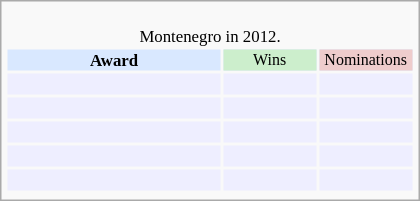<table class="infobox" style="width: 25em; text-align: left; font-size: 70%; vertical-align: middle;">
<tr>
<td colspan="3" style="text-align:center;"><br>Montenegro in 2012.</td>
</tr>
<tr bgcolor=#D9E8FF style="text-align:center;">
<th style="vertical-align: middle;">Award</th>
<td style="background:#cceecc; font-size:8pt;" width="60px">Wins</td>
<td style="background:#eecccc; font-size:8pt;" width="60px">Nominations</td>
</tr>
<tr bgcolor=#eeeeff>
<td align="center"><br></td>
<td></td>
<td></td>
</tr>
<tr bgcolor=#eeeeff>
<td align="center"><br></td>
<td></td>
<td></td>
</tr>
<tr bgcolor=#eeeeff>
<td align="center"><br></td>
<td></td>
<td></td>
</tr>
<tr bgcolor=#eeeeff>
<td align="center"><br></td>
<td></td>
<td></td>
</tr>
<tr bgcolor=#eeeeff>
<td align="center"><br></td>
<td></td>
<td></td>
</tr>
<tr>
</tr>
</table>
